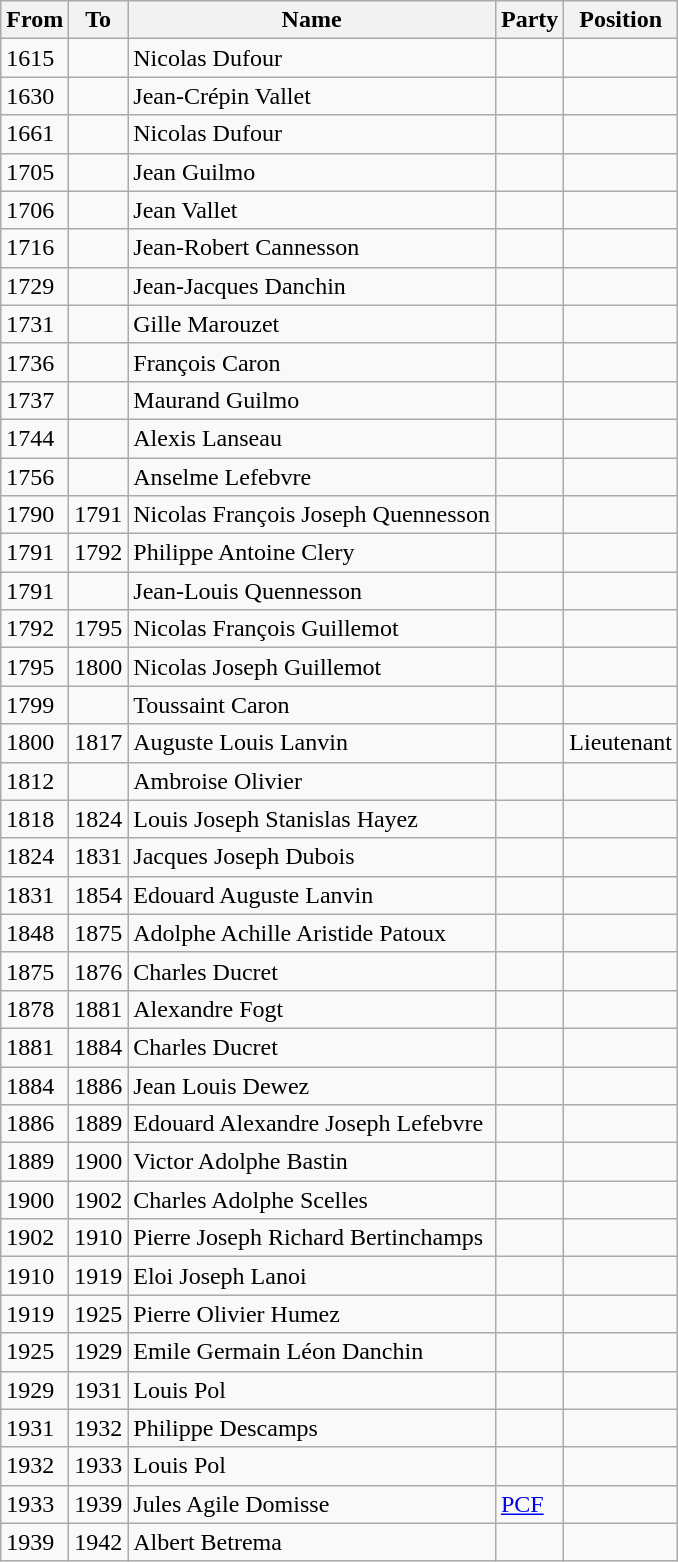<table class="wikitable">
<tr>
<th>From</th>
<th>To</th>
<th>Name</th>
<th>Party</th>
<th>Position</th>
</tr>
<tr>
<td>1615</td>
<td></td>
<td>Nicolas Dufour</td>
<td></td>
<td></td>
</tr>
<tr>
<td>1630</td>
<td></td>
<td>Jean-Crépin Vallet</td>
<td></td>
<td></td>
</tr>
<tr>
<td>1661</td>
<td></td>
<td>Nicolas Dufour</td>
<td></td>
<td></td>
</tr>
<tr>
<td>1705</td>
<td></td>
<td>Jean Guilmo</td>
<td></td>
<td></td>
</tr>
<tr>
<td>1706</td>
<td></td>
<td>Jean Vallet</td>
<td></td>
<td></td>
</tr>
<tr>
<td>1716</td>
<td></td>
<td>Jean-Robert Cannesson</td>
<td></td>
<td></td>
</tr>
<tr>
<td>1729</td>
<td></td>
<td>Jean-Jacques Danchin</td>
<td></td>
<td></td>
</tr>
<tr>
<td>1731</td>
<td></td>
<td>Gille Marouzet</td>
<td></td>
<td></td>
</tr>
<tr>
<td>1736</td>
<td></td>
<td>François Caron</td>
<td></td>
<td></td>
</tr>
<tr>
<td>1737</td>
<td></td>
<td>Maurand Guilmo</td>
<td></td>
<td></td>
</tr>
<tr>
<td>1744</td>
<td></td>
<td>Alexis Lanseau</td>
<td></td>
<td></td>
</tr>
<tr>
<td>1756</td>
<td></td>
<td>Anselme Lefebvre</td>
<td></td>
<td></td>
</tr>
<tr>
<td>1790</td>
<td>1791</td>
<td>Nicolas François Joseph Quennesson</td>
<td></td>
<td></td>
</tr>
<tr>
<td>1791</td>
<td>1792</td>
<td>Philippe Antoine Clery</td>
<td></td>
<td></td>
</tr>
<tr>
<td>1791</td>
<td></td>
<td>Jean-Louis Quennesson</td>
<td></td>
<td></td>
</tr>
<tr>
<td>1792</td>
<td>1795</td>
<td>Nicolas François Guillemot</td>
<td></td>
<td></td>
</tr>
<tr>
<td>1795</td>
<td>1800</td>
<td>Nicolas Joseph Guillemot</td>
<td></td>
<td></td>
</tr>
<tr>
<td>1799</td>
<td></td>
<td>Toussaint Caron</td>
<td></td>
<td></td>
</tr>
<tr>
<td>1800</td>
<td>1817</td>
<td>Auguste Louis Lanvin</td>
<td></td>
<td>Lieutenant</td>
</tr>
<tr>
<td>1812</td>
<td></td>
<td>Ambroise Olivier</td>
<td></td>
<td></td>
</tr>
<tr>
<td>1818</td>
<td>1824</td>
<td>Louis Joseph Stanislas Hayez</td>
<td></td>
<td></td>
</tr>
<tr>
<td>1824</td>
<td>1831</td>
<td>Jacques Joseph Dubois</td>
<td></td>
<td></td>
</tr>
<tr>
<td>1831</td>
<td>1854</td>
<td>Edouard Auguste Lanvin</td>
<td></td>
<td></td>
</tr>
<tr>
<td>1848</td>
<td>1875</td>
<td>Adolphe Achille Aristide Patoux</td>
<td></td>
<td></td>
</tr>
<tr>
<td>1875</td>
<td>1876</td>
<td>Charles Ducret</td>
<td></td>
<td></td>
</tr>
<tr>
<td>1878</td>
<td>1881</td>
<td>Alexandre Fogt</td>
<td></td>
<td></td>
</tr>
<tr>
<td>1881</td>
<td>1884</td>
<td>Charles Ducret</td>
<td></td>
<td></td>
</tr>
<tr>
<td>1884</td>
<td>1886</td>
<td>Jean Louis Dewez</td>
<td></td>
<td></td>
</tr>
<tr>
<td>1886</td>
<td>1889</td>
<td>Edouard Alexandre Joseph Lefebvre</td>
<td></td>
<td></td>
</tr>
<tr>
<td>1889</td>
<td>1900</td>
<td>Victor Adolphe Bastin</td>
<td></td>
<td></td>
</tr>
<tr>
<td>1900</td>
<td>1902</td>
<td>Charles Adolphe Scelles</td>
<td></td>
<td></td>
</tr>
<tr>
<td>1902</td>
<td>1910</td>
<td>Pierre Joseph Richard Bertinchamps</td>
<td></td>
<td></td>
</tr>
<tr>
<td>1910</td>
<td>1919</td>
<td>Eloi Joseph Lanoi</td>
<td></td>
<td></td>
</tr>
<tr>
<td>1919</td>
<td>1925</td>
<td>Pierre Olivier Humez</td>
<td></td>
<td></td>
</tr>
<tr>
<td>1925</td>
<td>1929</td>
<td>Emile Germain Léon Danchin</td>
<td></td>
<td></td>
</tr>
<tr>
<td>1929</td>
<td>1931</td>
<td>Louis Pol</td>
<td></td>
<td></td>
</tr>
<tr>
<td>1931</td>
<td>1932</td>
<td>Philippe Descamps</td>
<td></td>
<td></td>
</tr>
<tr>
<td>1932</td>
<td>1933</td>
<td>Louis Pol</td>
<td></td>
<td></td>
</tr>
<tr>
<td>1933</td>
<td>1939</td>
<td>Jules Agile Domisse</td>
<td><a href='#'>PCF</a></td>
<td></td>
</tr>
<tr>
<td>1939</td>
<td>1942</td>
<td>Albert Betrema</td>
<td></td>
<td></td>
</tr>
</table>
